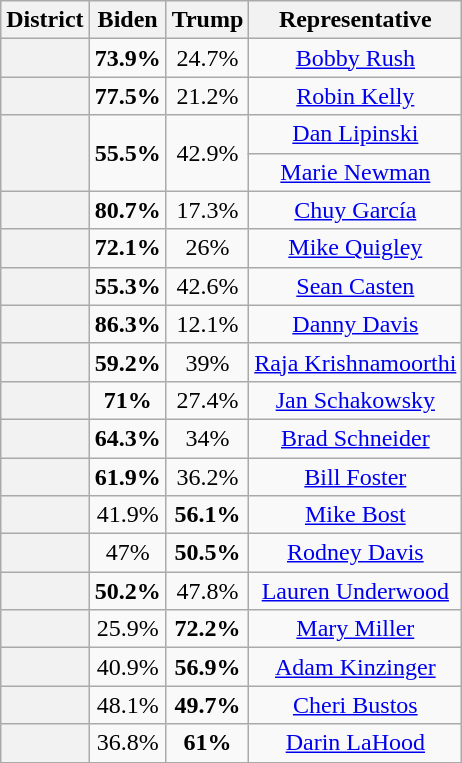<table class=wikitable>
<tr>
<th>District</th>
<th>Biden</th>
<th>Trump</th>
<th>Representative</th>
</tr>
<tr align=center>
<th></th>
<td><strong>73.9%</strong></td>
<td>24.7%</td>
<td><a href='#'>Bobby Rush</a></td>
</tr>
<tr align=center>
<th></th>
<td><strong>77.5%</strong></td>
<td>21.2%</td>
<td><a href='#'>Robin Kelly</a></td>
</tr>
<tr align=center>
<th rowspan=2 ></th>
<td rowspan="2"><strong>55.5%</strong></td>
<td rowspan=2>42.9%</td>
<td><a href='#'>Dan Lipinski</a></td>
</tr>
<tr align=center>
<td><a href='#'>Marie Newman</a></td>
</tr>
<tr align=center>
<th></th>
<td><strong>80.7%</strong></td>
<td>17.3%</td>
<td><a href='#'>Chuy García</a></td>
</tr>
<tr align=center>
<th></th>
<td><strong>72.1%</strong></td>
<td>26%</td>
<td><a href='#'>Mike Quigley</a></td>
</tr>
<tr align=center>
<th></th>
<td><strong>55.3%</strong></td>
<td>42.6%</td>
<td><a href='#'>Sean Casten</a></td>
</tr>
<tr align=center>
<th></th>
<td><strong>86.3%</strong></td>
<td>12.1%</td>
<td><a href='#'>Danny Davis</a></td>
</tr>
<tr align=center>
<th></th>
<td><strong>59.2%</strong></td>
<td>39%</td>
<td><a href='#'>Raja Krishnamoorthi</a></td>
</tr>
<tr align=center>
<th></th>
<td><strong>71%</strong></td>
<td>27.4%</td>
<td><a href='#'>Jan Schakowsky</a></td>
</tr>
<tr align=center>
<th></th>
<td><strong>64.3%</strong></td>
<td>34%</td>
<td><a href='#'>Brad Schneider</a></td>
</tr>
<tr align=center>
<th></th>
<td><strong>61.9%</strong></td>
<td>36.2%</td>
<td><a href='#'>Bill Foster</a></td>
</tr>
<tr align=center>
<th></th>
<td>41.9%</td>
<td><strong>56.1%</strong></td>
<td><a href='#'>Mike Bost</a></td>
</tr>
<tr align=center>
<th></th>
<td>47%</td>
<td><strong>50.5%</strong></td>
<td><a href='#'>Rodney Davis</a></td>
</tr>
<tr align=center>
<th></th>
<td><strong>50.2%</strong></td>
<td>47.8%</td>
<td><a href='#'>Lauren Underwood</a></td>
</tr>
<tr align=center>
<th></th>
<td>25.9%</td>
<td><strong>72.2%</strong></td>
<td><a href='#'>Mary Miller</a></td>
</tr>
<tr align=center>
<th></th>
<td>40.9%</td>
<td><strong>56.9%</strong></td>
<td><a href='#'>Adam Kinzinger</a></td>
</tr>
<tr align=center>
<th></th>
<td>48.1%</td>
<td><strong>49.7%</strong></td>
<td><a href='#'>Cheri Bustos</a></td>
</tr>
<tr align=center>
<th></th>
<td>36.8%</td>
<td><strong>61%</strong></td>
<td><a href='#'>Darin LaHood</a></td>
</tr>
<tr align=center>
</tr>
</table>
